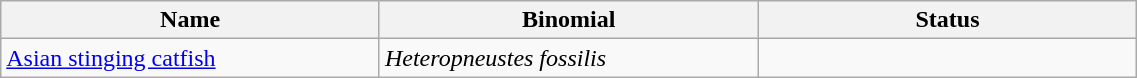<table width=60% class="wikitable">
<tr>
<th width=20%>Name</th>
<th width=20%>Binomial</th>
<th width=20%>Status</th>
</tr>
<tr>
<td><a href='#'>Asian stinging catfish</a><br></td>
<td><em>Heteropneustes fossilis</em></td>
<td></td>
</tr>
</table>
